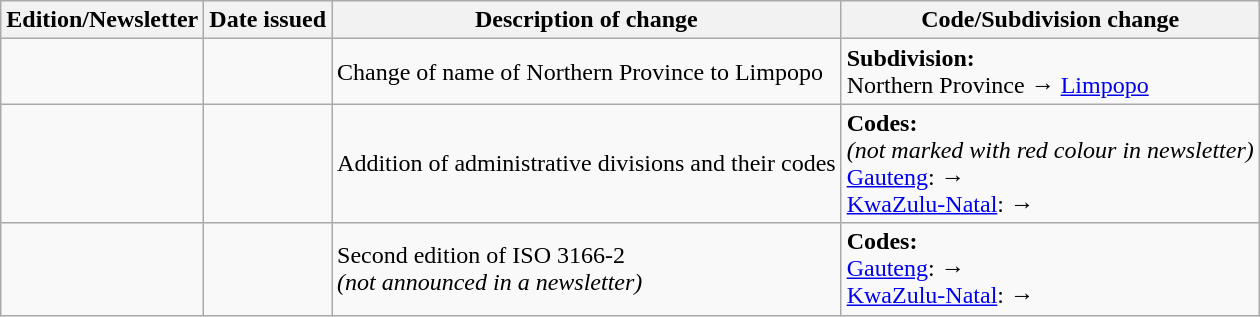<table class="wikitable">
<tr>
<th>Edition/Newsletter</th>
<th>Date issued</th>
<th>Description of change</th>
<th>Code/Subdivision change</th>
</tr>
<tr>
<td id="I-6"></td>
<td></td>
<td>Change of name of Northern Province to Limpopo</td>
<td style=white-space:nowrap><strong>Subdivision:</strong><br>  Northern Province →  <a href='#'>Limpopo</a></td>
</tr>
<tr>
<td id="I-9"></td>
<td></td>
<td>Addition of administrative divisions and their codes</td>
<td style=white-space:nowrap><strong>Codes:</strong><br><em>(not marked with red colour in newsletter)</em><br> <a href='#'>Gauteng</a>:  → <br> <a href='#'>KwaZulu-Natal</a>:  → </td>
</tr>
<tr>
<td id="II"></td>
<td></td>
<td>Second edition of ISO 3166-2<br><em>(not announced in a newsletter)</em></td>
<td style=white-space:nowrap><strong>Codes:</strong><br> <a href='#'>Gauteng</a>:  → <br> <a href='#'>KwaZulu-Natal</a>:  → </td>
</tr>
</table>
